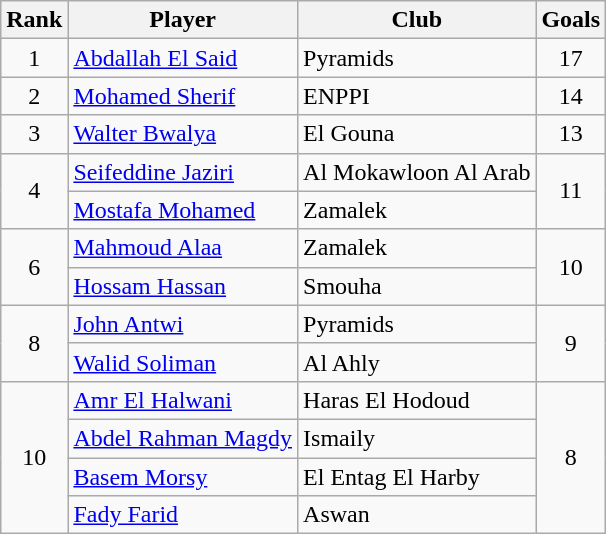<table class=wikitable style="text-align:center">
<tr>
<th>Rank</th>
<th>Player</th>
<th>Club</th>
<th>Goals</th>
</tr>
<tr>
<td>1</td>
<td align=left> <a href='#'>Abdallah El Said</a></td>
<td align=left>Pyramids</td>
<td>17</td>
</tr>
<tr>
<td>2</td>
<td align=left> <a href='#'>Mohamed Sherif</a></td>
<td align=left>ENPPI</td>
<td>14</td>
</tr>
<tr>
<td>3</td>
<td align=left> <a href='#'>Walter Bwalya</a></td>
<td align=left>El Gouna</td>
<td>13</td>
</tr>
<tr>
<td rowspan=2>4</td>
<td align=left> <a href='#'>Seifeddine Jaziri</a></td>
<td align=left>Al Mokawloon Al Arab</td>
<td rowspan=2>11</td>
</tr>
<tr>
<td align=left> <a href='#'>Mostafa Mohamed</a></td>
<td align=left>Zamalek</td>
</tr>
<tr>
<td rowspan=2>6</td>
<td align=left> <a href='#'>Mahmoud Alaa</a></td>
<td align=left>Zamalek</td>
<td rowspan=2>10</td>
</tr>
<tr>
<td align=left> <a href='#'>Hossam Hassan</a></td>
<td align=left>Smouha</td>
</tr>
<tr>
<td rowspan=2>8</td>
<td align=left> <a href='#'>John Antwi</a></td>
<td align=left>Pyramids</td>
<td rowspan=2>9</td>
</tr>
<tr>
<td align=left> <a href='#'>Walid Soliman</a></td>
<td align=left>Al Ahly</td>
</tr>
<tr>
<td rowspan=4>10</td>
<td align=left> <a href='#'>Amr El Halwani</a></td>
<td align=left>Haras El Hodoud</td>
<td rowspan=4>8</td>
</tr>
<tr>
<td align=left> <a href='#'>Abdel Rahman Magdy</a></td>
<td align=left>Ismaily</td>
</tr>
<tr>
<td align=left> <a href='#'>Basem Morsy</a></td>
<td align=left>El Entag El Harby</td>
</tr>
<tr>
<td align=left> <a href='#'>Fady Farid</a></td>
<td align=left>Aswan</td>
</tr>
</table>
